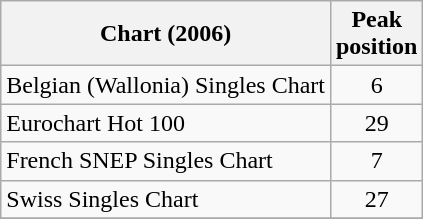<table class="wikitable sortable">
<tr>
<th>Chart (2006)</th>
<th>Peak<br>position</th>
</tr>
<tr>
<td>Belgian (Wallonia) Singles Chart</td>
<td align="center">6</td>
</tr>
<tr>
<td>Eurochart Hot 100</td>
<td align="center">29</td>
</tr>
<tr>
<td>French SNEP Singles Chart</td>
<td align="center">7</td>
</tr>
<tr>
<td>Swiss Singles Chart</td>
<td align="center">27</td>
</tr>
<tr>
</tr>
</table>
